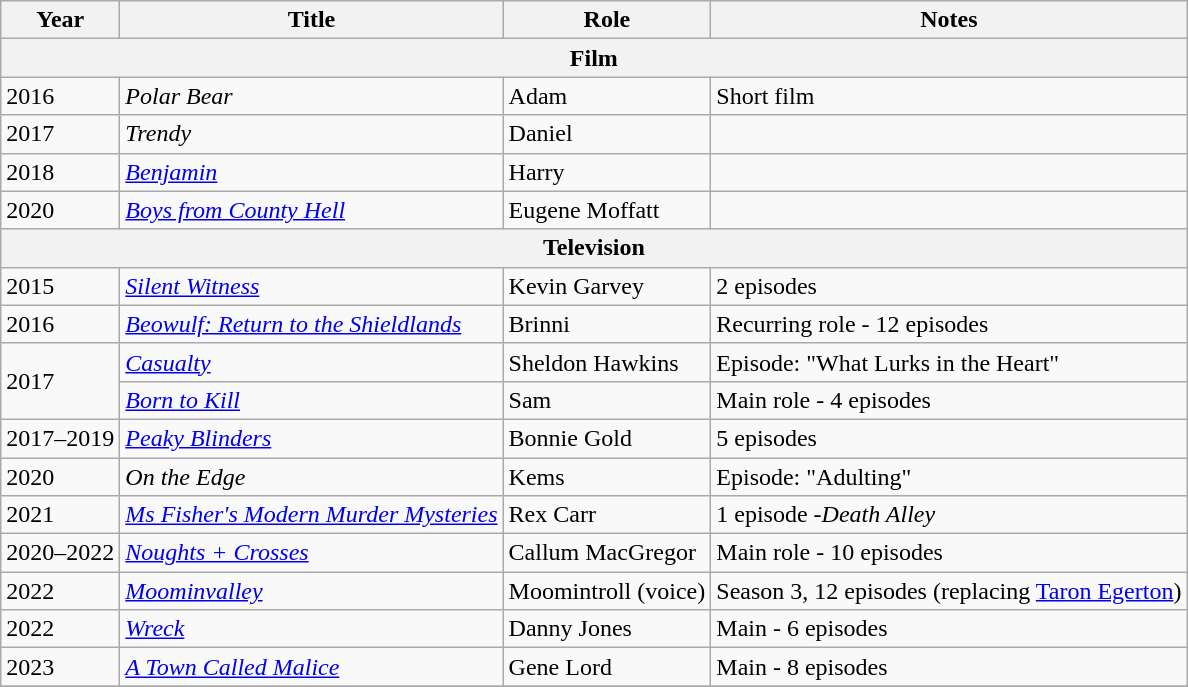<table class="wikitable">
<tr>
<th>Year</th>
<th>Title</th>
<th>Role</th>
<th>Notes</th>
</tr>
<tr>
<th colspan="4">Film</th>
</tr>
<tr>
<td>2016</td>
<td><em>Polar Bear</em></td>
<td>Adam</td>
<td>Short film</td>
</tr>
<tr>
<td>2017</td>
<td><em>Trendy</em></td>
<td>Daniel</td>
<td></td>
</tr>
<tr>
<td>2018</td>
<td><em><a href='#'>Benjamin</a></em></td>
<td>Harry</td>
<td></td>
</tr>
<tr>
<td>2020</td>
<td><em><a href='#'>Boys from County Hell</a></em></td>
<td>Eugene Moffatt</td>
<td></td>
</tr>
<tr>
<th colspan="8">Television</th>
</tr>
<tr>
<td>2015</td>
<td><em><a href='#'>Silent Witness</a></em></td>
<td>Kevin Garvey</td>
<td>2 episodes</td>
</tr>
<tr>
<td>2016</td>
<td><em><a href='#'>Beowulf: Return to the Shieldlands</a></em></td>
<td>Brinni</td>
<td>Recurring role - 12 episodes</td>
</tr>
<tr>
<td rowspan="2">2017</td>
<td><em><a href='#'>Casualty</a></em></td>
<td>Sheldon Hawkins</td>
<td>Episode: "What Lurks in the Heart"</td>
</tr>
<tr>
<td><em><a href='#'>Born to Kill</a></em></td>
<td>Sam</td>
<td>Main role - 4 episodes</td>
</tr>
<tr>
<td>2017–2019</td>
<td><em><a href='#'>Peaky Blinders</a></em></td>
<td>Bonnie Gold</td>
<td>5 episodes</td>
</tr>
<tr>
<td>2020</td>
<td><em>On the Edge</em></td>
<td>Kems</td>
<td>Episode: "Adulting"</td>
</tr>
<tr>
<td>2021</td>
<td><em><a href='#'>Ms Fisher's Modern Murder Mysteries</a></em></td>
<td>Rex Carr</td>
<td>1 episode -<em>Death Alley</em></td>
</tr>
<tr>
<td>2020–2022</td>
<td><em><a href='#'>Noughts + Crosses</a></em></td>
<td>Callum MacGregor</td>
<td>Main role - 10 episodes</td>
</tr>
<tr>
<td>2022</td>
<td><em><a href='#'>Moominvalley</a></em></td>
<td>Moomintroll (voice)</td>
<td>Season 3, 12 episodes (replacing <a href='#'>Taron Egerton</a>)</td>
</tr>
<tr>
<td>2022</td>
<td><em><a href='#'>Wreck</a></em></td>
<td>Danny Jones</td>
<td>Main - 6 episodes</td>
</tr>
<tr>
<td>2023</td>
<td><em><a href='#'>A Town Called Malice</a></em></td>
<td>Gene Lord</td>
<td>Main - 8 episodes</td>
</tr>
<tr>
</tr>
</table>
